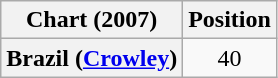<table class="wikitable plainrowheaders" style="text-align:center">
<tr>
<th scope="col">Chart (2007)</th>
<th scope="col">Position</th>
</tr>
<tr>
<th scope="row">Brazil (<a href='#'>Crowley</a>)</th>
<td>40</td>
</tr>
</table>
